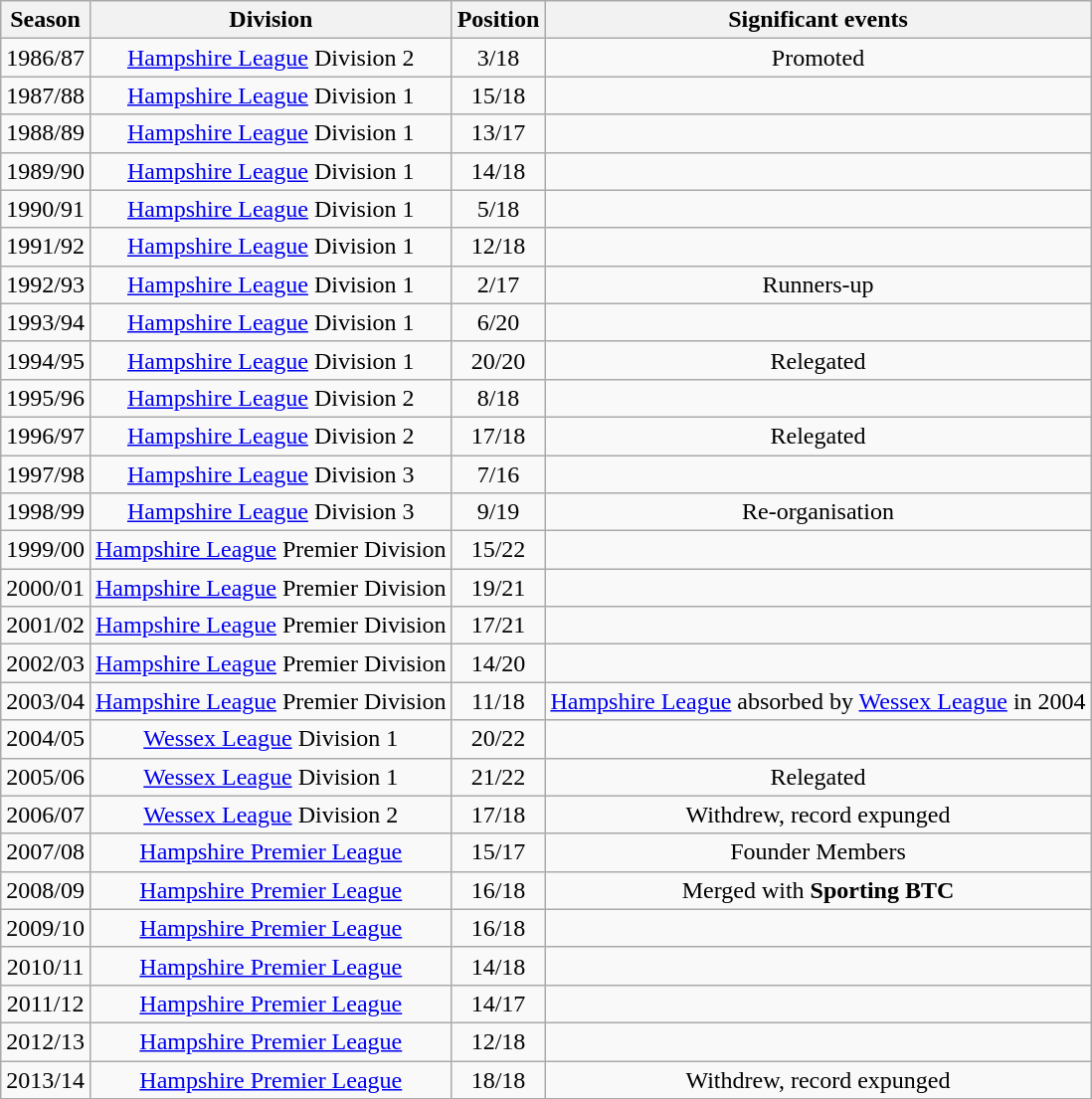<table class="wikitable collapsible collapsed" style=text-align:center>
<tr>
<th>Season</th>
<th>Division</th>
<th>Position</th>
<th>Significant events</th>
</tr>
<tr>
<td>1986/87</td>
<td><a href='#'>Hampshire League</a> Division 2</td>
<td>3/18</td>
<td>Promoted</td>
</tr>
<tr>
<td>1987/88</td>
<td><a href='#'>Hampshire League</a> Division 1</td>
<td>15/18</td>
<td></td>
</tr>
<tr>
<td>1988/89</td>
<td><a href='#'>Hampshire League</a> Division 1</td>
<td>13/17</td>
<td></td>
</tr>
<tr>
<td>1989/90</td>
<td><a href='#'>Hampshire League</a> Division 1</td>
<td>14/18</td>
<td></td>
</tr>
<tr>
<td>1990/91</td>
<td><a href='#'>Hampshire League</a> Division 1</td>
<td>5/18</td>
<td></td>
</tr>
<tr>
<td>1991/92</td>
<td><a href='#'>Hampshire League</a> Division 1</td>
<td>12/18</td>
<td></td>
</tr>
<tr>
<td>1992/93</td>
<td><a href='#'>Hampshire League</a> Division 1</td>
<td>2/17</td>
<td>Runners-up</td>
</tr>
<tr>
<td>1993/94</td>
<td><a href='#'>Hampshire League</a> Division 1</td>
<td>6/20</td>
<td></td>
</tr>
<tr>
<td>1994/95</td>
<td><a href='#'>Hampshire League</a> Division 1</td>
<td>20/20</td>
<td>Relegated</td>
</tr>
<tr>
<td>1995/96</td>
<td><a href='#'>Hampshire League</a> Division 2</td>
<td>8/18</td>
<td></td>
</tr>
<tr>
<td>1996/97</td>
<td><a href='#'>Hampshire League</a> Division 2</td>
<td>17/18</td>
<td>Relegated</td>
</tr>
<tr>
<td>1997/98</td>
<td><a href='#'>Hampshire League</a> Division 3</td>
<td>7/16</td>
<td></td>
</tr>
<tr>
<td>1998/99</td>
<td><a href='#'>Hampshire League</a> Division 3</td>
<td>9/19</td>
<td>Re-organisation</td>
</tr>
<tr>
<td>1999/00</td>
<td><a href='#'>Hampshire League</a> Premier Division</td>
<td>15/22</td>
<td></td>
</tr>
<tr>
<td>2000/01</td>
<td><a href='#'>Hampshire League</a> Premier Division</td>
<td>19/21</td>
<td></td>
</tr>
<tr>
<td>2001/02</td>
<td><a href='#'>Hampshire League</a> Premier Division</td>
<td>17/21</td>
<td></td>
</tr>
<tr>
<td>2002/03</td>
<td><a href='#'>Hampshire League</a> Premier Division</td>
<td>14/20</td>
<td></td>
</tr>
<tr>
<td>2003/04</td>
<td><a href='#'>Hampshire League</a> Premier Division</td>
<td>11/18</td>
<td><a href='#'>Hampshire League</a> absorbed by <a href='#'>Wessex League</a> in 2004</td>
</tr>
<tr>
<td>2004/05</td>
<td><a href='#'>Wessex League</a> Division 1</td>
<td>20/22</td>
<td></td>
</tr>
<tr>
<td>2005/06</td>
<td><a href='#'>Wessex League</a> Division 1</td>
<td>21/22</td>
<td>Relegated</td>
</tr>
<tr>
<td>2006/07</td>
<td><a href='#'>Wessex League</a> Division 2</td>
<td>17/18</td>
<td>Withdrew, record expunged</td>
</tr>
<tr>
<td>2007/08</td>
<td><a href='#'>Hampshire Premier League</a></td>
<td>15/17</td>
<td>Founder Members</td>
</tr>
<tr>
<td>2008/09</td>
<td><a href='#'>Hampshire Premier League</a></td>
<td>16/18</td>
<td>Merged with <strong>Sporting BTC</strong></td>
</tr>
<tr>
<td>2009/10</td>
<td><a href='#'>Hampshire Premier League</a></td>
<td>16/18</td>
<td></td>
</tr>
<tr>
<td>2010/11</td>
<td><a href='#'>Hampshire Premier League</a></td>
<td>14/18</td>
<td></td>
</tr>
<tr>
<td>2011/12</td>
<td><a href='#'>Hampshire Premier League</a></td>
<td>14/17</td>
<td></td>
</tr>
<tr>
<td>2012/13</td>
<td><a href='#'>Hampshire Premier League</a></td>
<td>12/18</td>
<td></td>
</tr>
<tr>
<td>2013/14</td>
<td><a href='#'>Hampshire Premier League</a></td>
<td>18/18</td>
<td>Withdrew, record expunged</td>
</tr>
</table>
